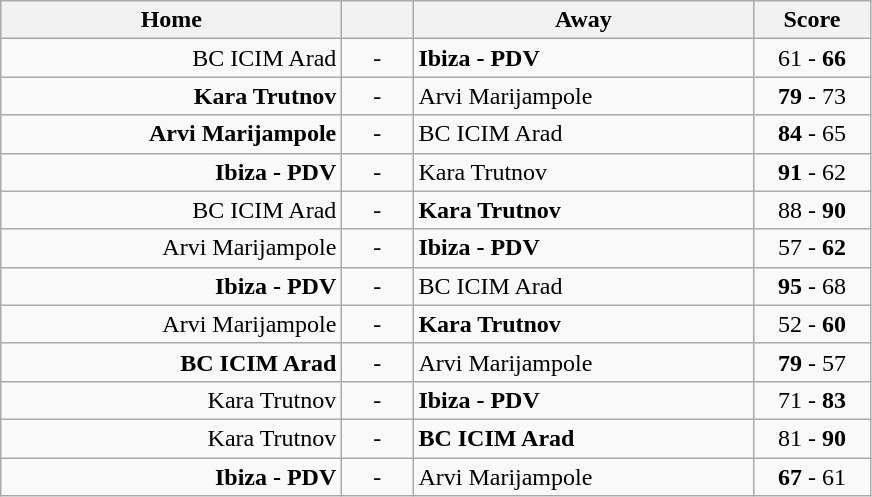<table class=wikitable style="text-align:center">
<tr>
<th width=220>Home</th>
<th width=40></th>
<th width=220>Away</th>
<th width=70>Score</th>
</tr>
<tr>
<td align=right>BC ICIM Arad </td>
<td>-</td>
<td align=left> <strong>Ibiza - PDV</strong></td>
<td>61 - <strong>66</strong></td>
</tr>
<tr>
<td align=right><strong>Kara Trutnov</strong> </td>
<td>-</td>
<td align=left> Arvi Marijampole</td>
<td><strong>79</strong> - 73</td>
</tr>
<tr>
<td align=right><strong>Arvi Marijampole</strong> </td>
<td>-</td>
<td align=left> BC ICIM Arad</td>
<td><strong>84</strong> - 65</td>
</tr>
<tr>
<td align=right><strong>Ibiza - PDV</strong> </td>
<td>-</td>
<td align=left> Kara Trutnov</td>
<td><strong>91</strong> - 62</td>
</tr>
<tr>
<td align=right>BC ICIM Arad </td>
<td>-</td>
<td align=left> <strong>Kara Trutnov</strong></td>
<td>88 - <strong>90</strong></td>
</tr>
<tr>
<td align=right>Arvi Marijampole </td>
<td>-</td>
<td align=left> <strong>Ibiza - PDV</strong></td>
<td>57 - <strong>62</strong></td>
</tr>
<tr>
<td align=right><strong>Ibiza - PDV</strong> </td>
<td>-</td>
<td align=left> BC ICIM Arad</td>
<td><strong>95</strong> - 68</td>
</tr>
<tr>
<td align=right>Arvi Marijampole </td>
<td>-</td>
<td align=left> <strong>Kara Trutnov</strong></td>
<td>52 - <strong>60</strong></td>
</tr>
<tr>
<td align=right><strong>BC ICIM Arad</strong> </td>
<td>-</td>
<td align=left> Arvi Marijampole</td>
<td><strong>79</strong> - 57</td>
</tr>
<tr>
<td align=right>Kara Trutnov </td>
<td>-</td>
<td align=left> <strong>Ibiza - PDV</strong></td>
<td>71 - <strong>83</strong></td>
</tr>
<tr>
<td align=right>Kara Trutnov </td>
<td>-</td>
<td align=left> <strong>BC ICIM Arad</strong></td>
<td>81 - <strong>90</strong></td>
</tr>
<tr>
<td align=right><strong>Ibiza - PDV</strong> </td>
<td>-</td>
<td align=left> Arvi Marijampole</td>
<td><strong>67</strong> - 61</td>
</tr>
</table>
